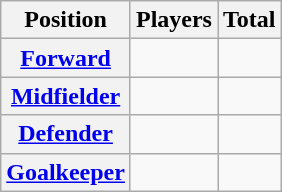<table class="sortable wikitable plainrowheaders">
<tr>
<th scope="col">Position</th>
<th scope="col">Players</th>
<th scope="col">Total</th>
</tr>
<tr>
<th scope="row"><a href='#'>Forward</a></th>
<td align="center"></td>
<td align="center"></td>
</tr>
<tr>
<th scope="row"><a href='#'>Midfielder</a></th>
<td align="center"></td>
<td align="center"></td>
</tr>
<tr>
<th scope="row"><a href='#'>Defender</a></th>
<td align="center"></td>
<td align="center"></td>
</tr>
<tr>
<th scope="row"><a href='#'>Goalkeeper</a></th>
<td align="center"></td>
<td align="center"></td>
</tr>
</table>
